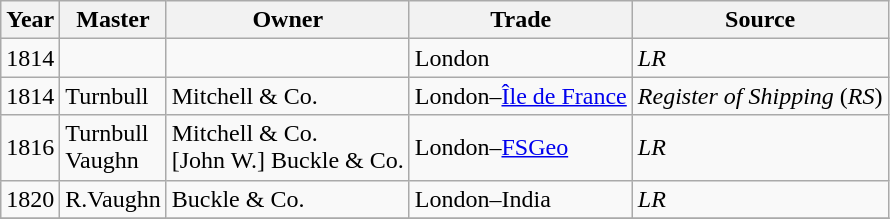<table class=" wikitable">
<tr>
<th>Year</th>
<th>Master</th>
<th>Owner</th>
<th>Trade</th>
<th>Source</th>
</tr>
<tr>
<td>1814</td>
<td></td>
<td></td>
<td>London</td>
<td><em>LR</em></td>
</tr>
<tr>
<td>1814</td>
<td>Turnbull</td>
<td>Mitchell & Co.</td>
<td>London–<a href='#'>Île de France</a></td>
<td><em>Register of Shipping</em> (<em>RS</em>)</td>
</tr>
<tr>
<td>1816</td>
<td>Turnbull<br>Vaughn</td>
<td>Mitchell & Co.<br>[John W.] Buckle & Co.</td>
<td>London–<a href='#'>FSGeo</a></td>
<td><em>LR</em></td>
</tr>
<tr>
<td>1820</td>
<td>R.Vaughn</td>
<td>Buckle & Co.</td>
<td>London–India</td>
<td><em>LR</em></td>
</tr>
<tr>
</tr>
</table>
